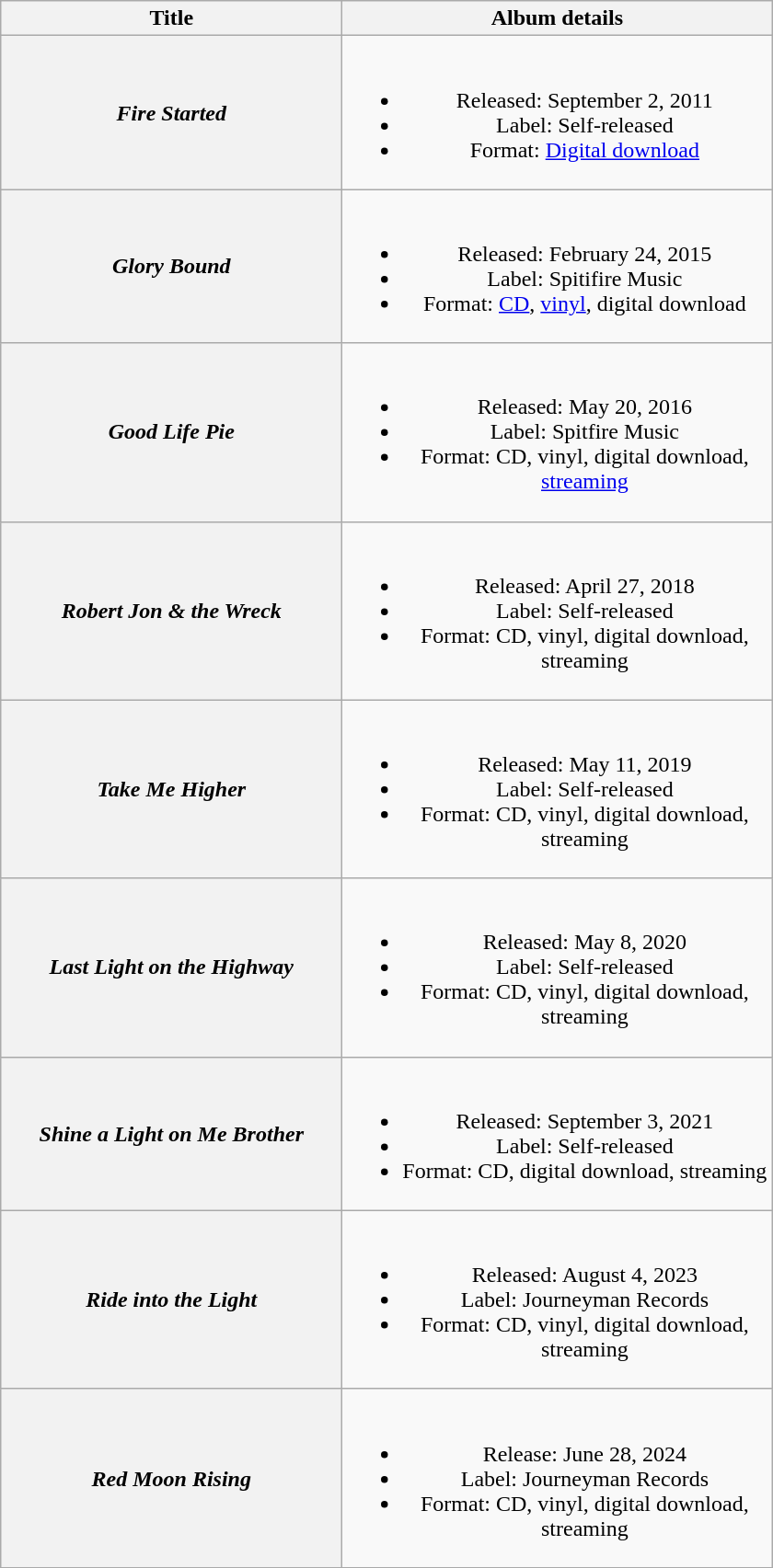<table class="wikitable plainrowheaders" style="text-align:center">
<tr>
<th scope="col" style="width:15em;">Title</th>
<th scope="col" style="width:19em;">Album details</th>
</tr>
<tr>
<th scope="row"><em>Fire Started</em></th>
<td><br><ul><li>Released: September 2, 2011</li><li>Label: Self-released</li><li>Format: <a href='#'>Digital download</a></li></ul></td>
</tr>
<tr>
<th scope="row"><em>Glory Bound</em></th>
<td><br><ul><li>Released: February 24, 2015</li><li>Label: Spitifire Music</li><li>Format: <a href='#'>CD</a>, <a href='#'>vinyl</a>, digital download</li></ul></td>
</tr>
<tr>
<th scope="row"><em>Good Life Pie</em></th>
<td><br><ul><li>Released: May 20, 2016</li><li>Label: Spitfire Music</li><li>Format: CD, vinyl, digital download, <a href='#'>streaming</a></li></ul></td>
</tr>
<tr>
<th scope="row"><em>Robert Jon & the Wreck</em></th>
<td><br><ul><li>Released: April 27, 2018</li><li>Label: Self-released</li><li>Format: CD, vinyl, digital download, streaming</li></ul></td>
</tr>
<tr>
<th scope="row"><em>Take Me Higher</em></th>
<td><br><ul><li>Released: May 11, 2019</li><li>Label: Self-released</li><li>Format: CD, vinyl, digital download, streaming</li></ul></td>
</tr>
<tr>
<th scope="row"><em>Last Light on the Highway</em></th>
<td><br><ul><li>Released: May 8, 2020</li><li>Label: Self-released</li><li>Format: CD, vinyl, digital download, streaming</li></ul></td>
</tr>
<tr>
<th scope="row"><em>Shine a Light on Me Brother</em></th>
<td><br><ul><li>Released: September 3, 2021</li><li>Label: Self-released</li><li>Format: CD, digital download, streaming</li></ul></td>
</tr>
<tr>
<th scope="row"><em>Ride into the Light</em></th>
<td><br><ul><li>Released: August 4, 2023</li><li>Label: Journeyman Records</li><li>Format: CD, vinyl, digital download, streaming</li></ul></td>
</tr>
<tr>
<th scope="row"><em>Red Moon Rising</em></th>
<td><br><ul><li>Release: June 28, 2024</li><li>Label: Journeyman Records</li><li>Format: CD, vinyl, digital download, streaming</li></ul></td>
</tr>
</table>
